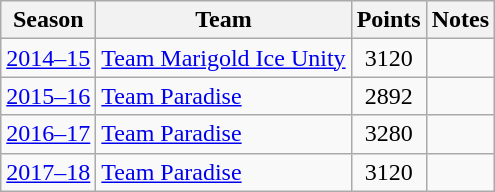<table class="wikitable sortable">
<tr>
<th>Season</th>
<th>Team</th>
<th>Points</th>
<th>Notes</th>
</tr>
<tr>
<td><a href='#'>2014–15</a></td>
<td> <a href='#'>Team Marigold Ice Unity</a></td>
<td style="text-align: center;">3120</td>
<td></td>
</tr>
<tr>
<td><a href='#'>2015–16</a></td>
<td> <a href='#'>Team Paradise</a></td>
<td style="text-align: center;">2892</td>
<td></td>
</tr>
<tr>
<td><a href='#'>2016–17</a></td>
<td> <a href='#'>Team Paradise</a></td>
<td style="text-align: center;">3280</td>
<td></td>
</tr>
<tr>
<td><a href='#'>2017–18</a></td>
<td> <a href='#'>Team Paradise</a></td>
<td style="text-align: center;">3120</td>
<td></td>
</tr>
</table>
